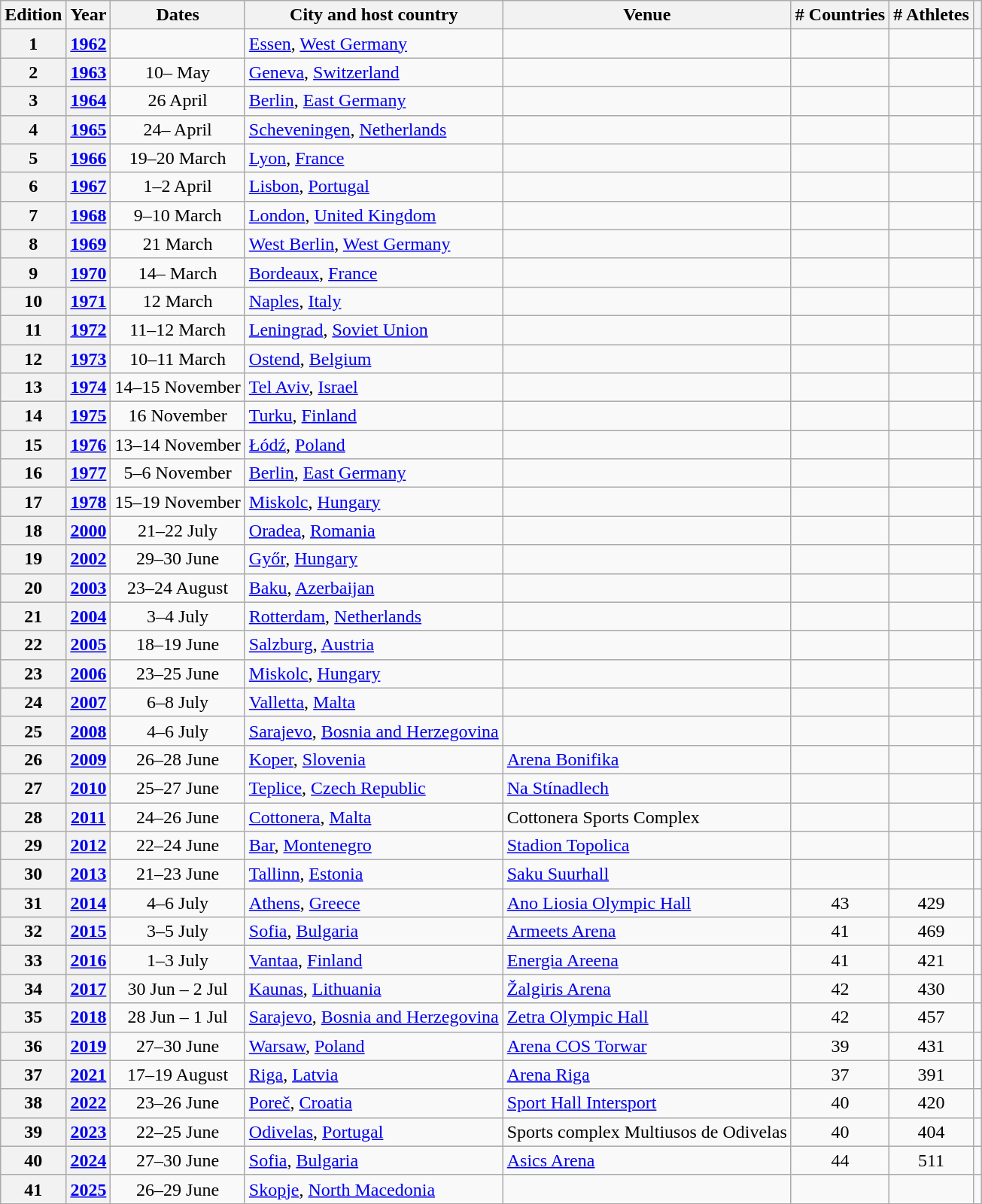<table class=wikitable style="font-size:100%; text-align:center;">
<tr>
<th>Edition</th>
<th>Year</th>
<th>Dates</th>
<th>City and host country</th>
<th>Venue</th>
<th># Countries</th>
<th># Athletes</th>
<th></th>
</tr>
<tr>
<th>1</th>
<th><a href='#'>1962</a></th>
<td></td>
<td align=left> <a href='#'>Essen</a>, <a href='#'>West Germany</a></td>
<td></td>
<td></td>
<td></td>
<td></td>
</tr>
<tr>
<th>2</th>
<th><a href='#'>1963</a></th>
<td>10– May</td>
<td align=left> <a href='#'>Geneva</a>, <a href='#'>Switzerland</a></td>
<td></td>
<td></td>
<td></td>
<td></td>
</tr>
<tr>
<th>3</th>
<th><a href='#'>1964</a></th>
<td>26 April</td>
<td align=left> <a href='#'>Berlin</a>, <a href='#'>East Germany</a></td>
<td></td>
<td></td>
<td></td>
<td></td>
</tr>
<tr>
<th>4</th>
<th><a href='#'>1965</a></th>
<td>24– April</td>
<td align=left> <a href='#'>Scheveningen</a>, <a href='#'>Netherlands</a></td>
<td></td>
<td></td>
<td></td>
<td></td>
</tr>
<tr>
<th>5</th>
<th><a href='#'>1966</a></th>
<td>19–20 March</td>
<td align=left> <a href='#'>Lyon</a>, <a href='#'>France</a></td>
<td></td>
<td></td>
<td></td>
<td></td>
</tr>
<tr>
<th>6</th>
<th><a href='#'>1967</a></th>
<td>1–2 April</td>
<td align=left> <a href='#'>Lisbon</a>, <a href='#'>Portugal</a></td>
<td></td>
<td></td>
<td></td>
<td></td>
</tr>
<tr>
<th>7</th>
<th><a href='#'>1968</a></th>
<td>9–10 March</td>
<td align=left> <a href='#'>London</a>, <a href='#'>United Kingdom</a></td>
<td></td>
<td></td>
<td></td>
<td></td>
</tr>
<tr>
<th>8</th>
<th><a href='#'>1969</a></th>
<td>21 March</td>
<td align=left> <a href='#'>West Berlin</a>, <a href='#'>West Germany</a></td>
<td></td>
<td></td>
<td></td>
<td></td>
</tr>
<tr>
<th>9</th>
<th><a href='#'>1970</a></th>
<td>14– March</td>
<td align=left> <a href='#'>Bordeaux</a>, <a href='#'>France</a></td>
<td></td>
<td></td>
<td></td>
<td></td>
</tr>
<tr>
<th>10</th>
<th><a href='#'>1971</a></th>
<td>12 March</td>
<td align=left> <a href='#'>Naples</a>, <a href='#'>Italy</a></td>
<td></td>
<td></td>
<td></td>
<td></td>
</tr>
<tr>
<th>11</th>
<th><a href='#'>1972</a></th>
<td>11–12 March</td>
<td align=left> <a href='#'>Leningrad</a>, <a href='#'>Soviet Union</a></td>
<td></td>
<td></td>
<td></td>
<td></td>
</tr>
<tr>
<th>12</th>
<th><a href='#'>1973</a></th>
<td>10–11 March</td>
<td align=left> <a href='#'>Ostend</a>, <a href='#'>Belgium</a></td>
<td></td>
<td></td>
<td></td>
<td></td>
</tr>
<tr>
<th>13</th>
<th><a href='#'>1974</a></th>
<td>14–15 November</td>
<td align=left> <a href='#'>Tel Aviv</a>, <a href='#'>Israel</a></td>
<td></td>
<td></td>
<td></td>
<td></td>
</tr>
<tr>
<th>14</th>
<th><a href='#'>1975</a></th>
<td>16 November</td>
<td align=left> <a href='#'>Turku</a>, <a href='#'>Finland</a></td>
<td></td>
<td></td>
<td></td>
<td></td>
</tr>
<tr>
<th>15</th>
<th><a href='#'>1976</a></th>
<td>13–14 November</td>
<td align=left> <a href='#'>Łódź</a>, <a href='#'>Poland</a></td>
<td></td>
<td></td>
<td></td>
<td></td>
</tr>
<tr>
<th>16</th>
<th><a href='#'>1977</a></th>
<td>5–6 November</td>
<td align=left> <a href='#'>Berlin</a>, <a href='#'>East Germany</a></td>
<td></td>
<td></td>
<td></td>
<td></td>
</tr>
<tr>
<th>17</th>
<th><a href='#'>1978</a></th>
<td>15–19 November</td>
<td align=left> <a href='#'>Miskolc</a>, <a href='#'>Hungary</a></td>
<td></td>
<td></td>
<td></td>
<td></td>
</tr>
<tr>
<th>18</th>
<th><a href='#'>2000</a></th>
<td>21–22 July</td>
<td align=left> <a href='#'>Oradea</a>, <a href='#'>Romania</a></td>
<td></td>
<td></td>
<td></td>
<td></td>
</tr>
<tr>
<th>19</th>
<th><a href='#'>2002</a></th>
<td>29–30 June</td>
<td align=left> <a href='#'>Győr</a>, <a href='#'>Hungary</a></td>
<td></td>
<td></td>
<td></td>
<td></td>
</tr>
<tr>
<th>20</th>
<th><a href='#'>2003</a></th>
<td>23–24 August</td>
<td align=left> <a href='#'>Baku</a>, <a href='#'>Azerbaijan</a></td>
<td></td>
<td></td>
<td></td>
<td></td>
</tr>
<tr>
<th>21</th>
<th><a href='#'>2004</a></th>
<td>3–4 July</td>
<td align=left> <a href='#'>Rotterdam</a>, <a href='#'>Netherlands</a></td>
<td></td>
<td></td>
<td></td>
<td></td>
</tr>
<tr>
<th>22</th>
<th><a href='#'>2005</a></th>
<td>18–19 June</td>
<td align=left> <a href='#'>Salzburg</a>, <a href='#'>Austria</a></td>
<td></td>
<td></td>
<td></td>
<td></td>
</tr>
<tr>
<th>23</th>
<th><a href='#'>2006</a></th>
<td>23–25 June</td>
<td align=left> <a href='#'>Miskolc</a>, <a href='#'>Hungary</a></td>
<td></td>
<td></td>
<td></td>
<td></td>
</tr>
<tr>
<th>24</th>
<th><a href='#'>2007</a></th>
<td>6–8 July</td>
<td align=left> <a href='#'>Valletta</a>, <a href='#'>Malta</a></td>
<td></td>
<td></td>
<td></td>
<td></td>
</tr>
<tr>
<th>25</th>
<th><a href='#'>2008</a></th>
<td>4–6 July</td>
<td align=left> <a href='#'>Sarajevo</a>, <a href='#'>Bosnia and Herzegovina</a></td>
<td></td>
<td></td>
<td></td>
<td></td>
</tr>
<tr>
<th>26</th>
<th><a href='#'>2009</a></th>
<td>26–28 June</td>
<td align=left> <a href='#'>Koper</a>, <a href='#'>Slovenia</a></td>
<td align=left><a href='#'>Arena Bonifika</a></td>
<td></td>
<td></td>
<td></td>
</tr>
<tr>
<th>27</th>
<th><a href='#'>2010</a></th>
<td>25–27 June</td>
<td align=left> <a href='#'>Teplice</a>, <a href='#'>Czech Republic</a></td>
<td align=left><a href='#'>Na Stínadlech</a></td>
<td></td>
<td></td>
<td></td>
</tr>
<tr>
<th>28</th>
<th><a href='#'>2011</a></th>
<td>24–26 June</td>
<td align=left> <a href='#'>Cottonera</a>, <a href='#'>Malta</a></td>
<td align=left>Cottonera Sports Complex</td>
<td></td>
<td></td>
<td></td>
</tr>
<tr>
<th>29</th>
<th><a href='#'>2012</a></th>
<td>22–24 June</td>
<td align=left> <a href='#'>Bar</a>, <a href='#'>Montenegro</a></td>
<td align=left><a href='#'>Stadion Topolica</a></td>
<td></td>
<td></td>
<td></td>
</tr>
<tr>
<th>30</th>
<th><a href='#'>2013</a></th>
<td>21–23 June</td>
<td align=left> <a href='#'>Tallinn</a>, <a href='#'>Estonia</a></td>
<td align=left><a href='#'>Saku Suurhall</a></td>
<td></td>
<td></td>
<td></td>
</tr>
<tr>
<th>31</th>
<th><a href='#'>2014</a></th>
<td>4–6 July</td>
<td align=left> <a href='#'>Athens</a>, <a href='#'>Greece</a></td>
<td align=left><a href='#'>Ano Liosia Olympic Hall</a></td>
<td>43</td>
<td>429</td>
<td></td>
</tr>
<tr>
<th>32</th>
<th><a href='#'>2015</a></th>
<td>3–5 July</td>
<td align=left> <a href='#'>Sofia</a>, <a href='#'>Bulgaria</a></td>
<td align=left><a href='#'>Armeets Arena</a></td>
<td>41</td>
<td>469</td>
<td></td>
</tr>
<tr>
<th>33</th>
<th><a href='#'>2016</a></th>
<td>1–3 July</td>
<td align=left> <a href='#'>Vantaa</a>, <a href='#'>Finland</a></td>
<td align=left><a href='#'>Energia Areena</a></td>
<td>41</td>
<td>421</td>
<td></td>
</tr>
<tr>
<th>34</th>
<th><a href='#'>2017</a></th>
<td>30 Jun – 2 Jul</td>
<td align=left> <a href='#'>Kaunas</a>, <a href='#'>Lithuania</a></td>
<td align=left><a href='#'>Žalgiris Arena</a></td>
<td>42</td>
<td>430</td>
<td></td>
</tr>
<tr>
<th>35</th>
<th><a href='#'>2018</a></th>
<td>28 Jun – 1 Jul</td>
<td align=left> <a href='#'>Sarajevo</a>, <a href='#'>Bosnia and Herzegovina</a></td>
<td align=left><a href='#'>Zetra Olympic Hall</a></td>
<td>42</td>
<td>457</td>
<td></td>
</tr>
<tr>
<th>36</th>
<th><a href='#'>2019</a></th>
<td>27–30 June</td>
<td align=left> <a href='#'>Warsaw</a>, <a href='#'>Poland</a></td>
<td align=left><a href='#'>Arena COS Torwar</a></td>
<td>39</td>
<td>431</td>
<td></td>
</tr>
<tr>
<th>37</th>
<th><a href='#'>2021</a></th>
<td>17–19 August</td>
<td align=left> <a href='#'>Riga</a>, <a href='#'>Latvia</a></td>
<td align=left><a href='#'>Arena Riga</a></td>
<td>37</td>
<td>391</td>
<td></td>
</tr>
<tr>
<th>38</th>
<th><a href='#'>2022</a></th>
<td>23–26 June</td>
<td align=left> <a href='#'>Poreč</a>, <a href='#'>Croatia</a></td>
<td align=left><a href='#'>Sport Hall Intersport</a></td>
<td>40</td>
<td>420</td>
<td></td>
</tr>
<tr>
<th>39</th>
<th><a href='#'>2023</a></th>
<td>22–25 June</td>
<td align=left> <a href='#'>Odivelas</a>, <a href='#'>Portugal</a></td>
<td align=left>Sports complex Multiusos de Odivelas</td>
<td>40</td>
<td>404</td>
<td></td>
</tr>
<tr>
<th>40</th>
<th><a href='#'>2024</a></th>
<td>27–30 June</td>
<td align=left> <a href='#'>Sofia</a>, <a href='#'>Bulgaria</a></td>
<td align=left><a href='#'>Asics Arena</a></td>
<td>44</td>
<td>511</td>
<td></td>
</tr>
<tr>
<th>41</th>
<th><a href='#'>2025</a></th>
<td>26–29 June</td>
<td align=left> <a href='#'>Skopje</a>, <a href='#'>North Macedonia</a></td>
<td align=left></td>
<td></td>
<td></td>
<td></td>
</tr>
</table>
